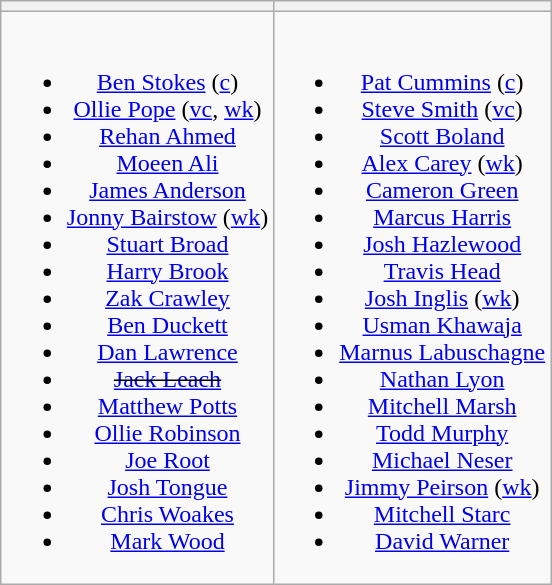<table class="wikitable" style="text-align:center; margin:auto">
<tr>
<th></th>
<th></th>
</tr>
<tr style="vertical-align:top">
<td><br><ul><li><a href='#'>Ben Stokes</a> (<a href='#'>c</a>)</li><li><a href='#'>Ollie Pope</a> (<a href='#'>vc</a>, <a href='#'>wk</a>)</li><li><a href='#'>Rehan Ahmed</a></li><li><a href='#'>Moeen Ali</a></li><li><a href='#'>James Anderson</a></li><li><a href='#'>Jonny Bairstow</a> (<a href='#'>wk</a>)</li><li><a href='#'>Stuart Broad</a></li><li><a href='#'>Harry Brook</a></li><li><a href='#'>Zak Crawley</a></li><li><a href='#'>Ben Duckett</a></li><li><a href='#'>Dan Lawrence</a></li><li><s><a href='#'>Jack Leach</a></s></li><li><a href='#'>Matthew Potts</a></li><li><a href='#'>Ollie Robinson</a></li><li><a href='#'>Joe Root</a></li><li><a href='#'>Josh Tongue</a></li><li><a href='#'>Chris Woakes</a></li><li><a href='#'>Mark Wood</a></li></ul></td>
<td><br><ul><li><a href='#'>Pat Cummins</a> (<a href='#'>c</a>)</li><li><a href='#'>Steve Smith</a> (<a href='#'>vc</a>)</li><li><a href='#'>Scott Boland</a></li><li><a href='#'>Alex Carey</a> (<a href='#'>wk</a>)</li><li><a href='#'>Cameron Green</a></li><li><a href='#'>Marcus Harris</a></li><li><a href='#'>Josh Hazlewood</a></li><li><a href='#'>Travis Head</a></li><li><a href='#'>Josh Inglis</a> (<a href='#'>wk</a>)</li><li><a href='#'>Usman Khawaja</a></li><li><a href='#'>Marnus Labuschagne</a></li><li><a href='#'>Nathan Lyon</a></li><li><a href='#'>Mitchell Marsh</a></li><li><a href='#'>Todd Murphy</a></li><li><a href='#'>Michael Neser</a></li><li><a href='#'>Jimmy Peirson</a> (<a href='#'>wk</a>)</li><li><a href='#'>Mitchell Starc</a></li><li><a href='#'>David Warner</a></li></ul></td>
</tr>
</table>
